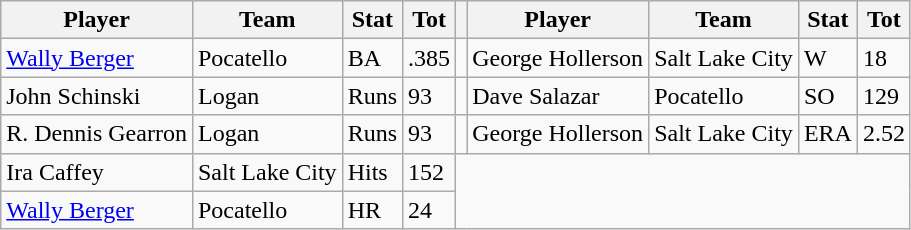<table class="wikitable">
<tr>
<th>Player</th>
<th>Team</th>
<th>Stat</th>
<th>Tot</th>
<th></th>
<th>Player</th>
<th>Team</th>
<th>Stat</th>
<th>Tot</th>
</tr>
<tr>
<td><a href='#'>Wally Berger</a></td>
<td>Pocatello</td>
<td>BA</td>
<td>.385</td>
<td></td>
<td>George Hollerson</td>
<td>Salt Lake City</td>
<td>W</td>
<td>18</td>
</tr>
<tr>
<td>John Schinski</td>
<td>Logan</td>
<td>Runs</td>
<td>93</td>
<td></td>
<td>Dave Salazar</td>
<td>Pocatello</td>
<td>SO</td>
<td>129</td>
</tr>
<tr>
<td>R. Dennis Gearron</td>
<td>Logan</td>
<td>Runs</td>
<td>93</td>
<td></td>
<td>George Hollerson</td>
<td>Salt Lake City</td>
<td>ERA</td>
<td>2.52</td>
</tr>
<tr>
<td>Ira Caffey</td>
<td>Salt Lake City</td>
<td>Hits</td>
<td>152</td>
</tr>
<tr>
<td><a href='#'>Wally Berger</a></td>
<td>Pocatello</td>
<td>HR</td>
<td>24</td>
</tr>
</table>
